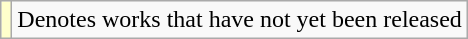<table class="wikitable">
<tr>
<td style="background:#FFFFCC;"></td>
<td>Denotes works that have not yet been released</td>
</tr>
</table>
